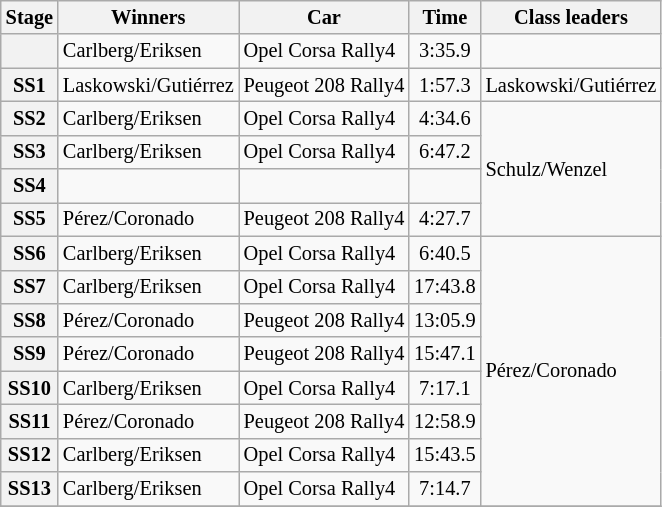<table class="wikitable" style="font-size:85%">
<tr>
<th>Stage</th>
<th>Winners</th>
<th>Car</th>
<th>Time</th>
<th>Class leaders</th>
</tr>
<tr>
<th></th>
<td>Carlberg/Eriksen</td>
<td>Opel Corsa Rally4</td>
<td align="center">3:35.9</td>
<td></td>
</tr>
<tr>
<th>SS1</th>
<td>Laskowski/Gutiérrez</td>
<td>Peugeot 208 Rally4</td>
<td align="center">1:57.3</td>
<td>Laskowski/Gutiérrez</td>
</tr>
<tr>
<th>SS2</th>
<td>Carlberg/Eriksen</td>
<td>Opel Corsa Rally4</td>
<td align="center">4:34.6</td>
<td rowspan="4">Schulz/Wenzel</td>
</tr>
<tr>
<th>SS3</th>
<td>Carlberg/Eriksen</td>
<td>Opel Corsa Rally4</td>
<td align="center">6:47.2</td>
</tr>
<tr>
<th>SS4</th>
<td></td>
<td></td>
<td></td>
</tr>
<tr>
<th>SS5</th>
<td>Pérez/Coronado</td>
<td>Peugeot 208 Rally4</td>
<td align="center">4:27.7</td>
</tr>
<tr>
<th>SS6</th>
<td>Carlberg/Eriksen</td>
<td>Opel Corsa Rally4</td>
<td align="center">6:40.5</td>
<td rowspan="8">Pérez/Coronado</td>
</tr>
<tr>
<th>SS7</th>
<td>Carlberg/Eriksen</td>
<td>Opel Corsa Rally4</td>
<td align="center">17:43.8</td>
</tr>
<tr>
<th>SS8</th>
<td>Pérez/Coronado</td>
<td>Peugeot 208 Rally4</td>
<td align="center">13:05.9</td>
</tr>
<tr>
<th>SS9</th>
<td>Pérez/Coronado</td>
<td>Peugeot 208 Rally4</td>
<td align="center">15:47.1</td>
</tr>
<tr>
<th>SS10</th>
<td>Carlberg/Eriksen</td>
<td>Opel Corsa Rally4</td>
<td align="center">7:17.1</td>
</tr>
<tr>
<th>SS11</th>
<td>Pérez/Coronado</td>
<td>Peugeot 208 Rally4</td>
<td align="center">12:58.9</td>
</tr>
<tr>
<th>SS12</th>
<td>Carlberg/Eriksen</td>
<td>Opel Corsa Rally4</td>
<td align="center">15:43.5</td>
</tr>
<tr>
<th>SS13</th>
<td>Carlberg/Eriksen</td>
<td>Opel Corsa Rally4</td>
<td align="center">7:14.7</td>
</tr>
<tr>
</tr>
</table>
